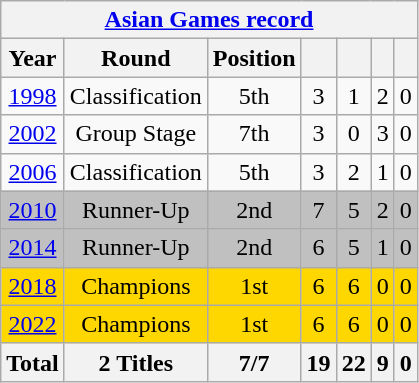<table class="wikitable" style="text-align: center;">
<tr>
<th colspan=7><a href='#'>Asian Games record</a></th>
</tr>
<tr>
<th>Year</th>
<th>Round</th>
<th>Position</th>
<th></th>
<th></th>
<th></th>
<th></th>
</tr>
<tr>
<td> <a href='#'>1998</a></td>
<td>Classification</td>
<td>5th</td>
<td>3</td>
<td>1</td>
<td>2</td>
<td>0</td>
</tr>
<tr>
<td> <a href='#'>2002</a></td>
<td>Group Stage</td>
<td>7th</td>
<td>3</td>
<td>0</td>
<td>3</td>
<td>0</td>
</tr>
<tr>
<td> <a href='#'>2006</a></td>
<td>Classification</td>
<td>5th</td>
<td>3</td>
<td>2</td>
<td>1</td>
<td>0</td>
</tr>
<tr bgcolor="silver">
<td> <a href='#'>2010</a></td>
<td>Runner-Up</td>
<td>2nd</td>
<td>7</td>
<td>5</td>
<td>2</td>
<td>0</td>
</tr>
<tr bgcolor="silver">
<td> <a href='#'>2014</a></td>
<td>Runner-Up</td>
<td>2nd</td>
<td>6</td>
<td>5</td>
<td>1</td>
<td>0</td>
</tr>
<tr bgcolor="gold">
<td> <a href='#'>2018</a></td>
<td>Champions</td>
<td>1st</td>
<td>6</td>
<td>6</td>
<td>0</td>
<td>0</td>
</tr>
<tr bgcolor="gold">
<td> <a href='#'>2022</a></td>
<td>Champions</td>
<td>1st</td>
<td>6</td>
<td>6</td>
<td>0</td>
<td>0</td>
</tr>
<tr>
<th>Total</th>
<th>2 Titles</th>
<th>7/7</th>
<th>19</th>
<th>22</th>
<th>9</th>
<th>0</th>
</tr>
</table>
